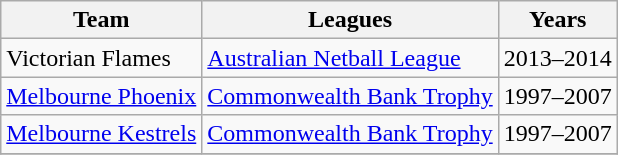<table class="wikitable collapsible">
<tr>
<th>Team</th>
<th>Leagues</th>
<th>Years</th>
</tr>
<tr>
<td>Victorian Flames </td>
<td><a href='#'>Australian Netball League</a></td>
<td>2013–2014</td>
</tr>
<tr>
<td><a href='#'>Melbourne Phoenix</a></td>
<td><a href='#'>Commonwealth Bank Trophy</a></td>
<td>1997–2007</td>
</tr>
<tr>
<td><a href='#'>Melbourne Kestrels</a></td>
<td><a href='#'>Commonwealth Bank Trophy</a></td>
<td>1997–2007</td>
</tr>
<tr>
</tr>
</table>
